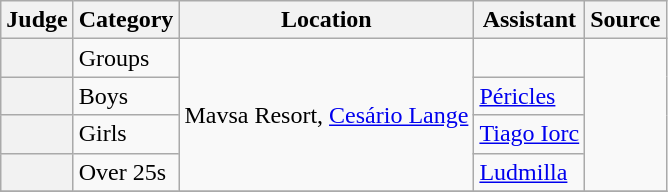<table class="wikitable plainrowheaders">
<tr>
<th>Judge</th>
<th>Category</th>
<th>Location</th>
<th>Assistant</th>
<th>Source</th>
</tr>
<tr>
<th scope="row"></th>
<td>Groups</td>
<td rowspan=4>Mavsa Resort, <a href='#'>Cesário Lange</a></td>
<td></td>
<td rowspan="4" style="text-align:center;"></td>
</tr>
<tr>
<th scope="row"></th>
<td>Boys</td>
<td><a href='#'>Péricles</a></td>
</tr>
<tr>
<th scope="row"></th>
<td>Girls</td>
<td><a href='#'>Tiago Iorc</a></td>
</tr>
<tr>
<th scope="row"></th>
<td>Over 25s</td>
<td><a href='#'>Ludmilla</a></td>
</tr>
<tr>
</tr>
</table>
